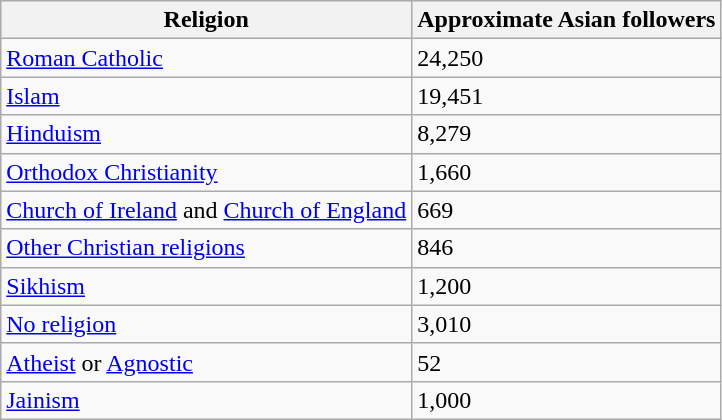<table class="wikitable">
<tr>
<th>Religion</th>
<th>Approximate Asian followers</th>
</tr>
<tr>
<td><a href='#'>Roman Catholic</a></td>
<td>24,250</td>
</tr>
<tr>
<td><a href='#'>Islam</a></td>
<td>19,451</td>
</tr>
<tr>
<td><a href='#'>Hinduism</a></td>
<td>8,279</td>
</tr>
<tr>
<td><a href='#'>Orthodox Christianity</a></td>
<td>1,660</td>
</tr>
<tr>
<td><a href='#'>Church of Ireland</a> and <a href='#'>Church of England</a></td>
<td>669</td>
</tr>
<tr>
<td><a href='#'>Other Christian religions</a></td>
<td>846</td>
</tr>
<tr>
<td><a href='#'>Sikhism</a></td>
<td>1,200</td>
</tr>
<tr>
<td><a href='#'>No religion</a></td>
<td>3,010</td>
</tr>
<tr>
<td><a href='#'>Atheist</a> or <a href='#'>Agnostic</a></td>
<td>52</td>
</tr>
<tr>
<td><a href='#'>Jainism</a></td>
<td>1,000</td>
</tr>
</table>
